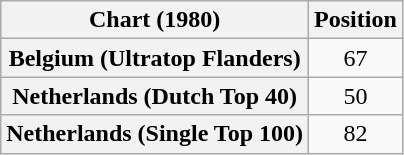<table class="wikitable sortable plainrowheaders" style="text-align:center">
<tr>
<th scope="col">Chart (1980)</th>
<th scope="col">Position</th>
</tr>
<tr>
<th scope="row">Belgium (Ultratop Flanders)</th>
<td>67</td>
</tr>
<tr>
<th scope="row">Netherlands (Dutch Top 40)</th>
<td>50</td>
</tr>
<tr>
<th scope="row">Netherlands (Single Top 100)</th>
<td>82</td>
</tr>
</table>
